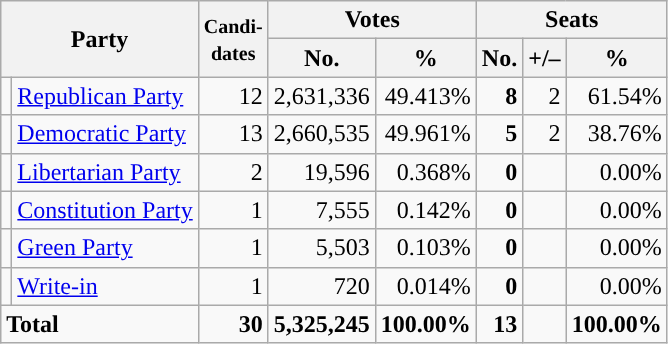<table class="wikitable" style="font-size:100%; text-align:right;">
<tr>
<th colspan=2 rowspan=2>Party</th>
<th rowspan=2><small>Candi-<br>dates</small></th>
<th colspan=2>Votes</th>
<th colspan=3>Seats</th>
</tr>
<tr>
<th>No.</th>
<th>%</th>
<th>No.</th>
<th>+/–</th>
<th>%</th>
</tr>
<tr>
<td style="background:"></td>
<td align=left><a href='#'>Republican Party</a></td>
<td>12</td>
<td>2,631,336</td>
<td>49.413%</td>
<td><strong>8</strong></td>
<td>2</td>
<td>61.54%</td>
</tr>
<tr>
<td style="background:"></td>
<td align=left><a href='#'>Democratic Party</a></td>
<td>13</td>
<td>2,660,535</td>
<td>49.961%</td>
<td><strong>5</strong></td>
<td>2</td>
<td>38.76%</td>
</tr>
<tr>
<td style="background:"></td>
<td align=left><a href='#'>Libertarian Party</a></td>
<td>2</td>
<td>19,596</td>
<td>0.368%</td>
<td><strong>0</strong></td>
<td></td>
<td>0.00%</td>
</tr>
<tr>
<td style="background:"></td>
<td align=left><a href='#'>Constitution Party</a></td>
<td>1</td>
<td>7,555</td>
<td>0.142%</td>
<td><strong>0</strong></td>
<td></td>
<td>0.00%</td>
</tr>
<tr>
<td style="background:"></td>
<td align=left><a href='#'>Green Party</a></td>
<td>1</td>
<td>5,503</td>
<td>0.103%</td>
<td><strong>0</strong></td>
<td></td>
<td>0.00%</td>
</tr>
<tr>
<td style="background:"></td>
<td align=left><a href='#'>Write-in</a></td>
<td>1</td>
<td>720</td>
<td>0.014%</td>
<td><strong>0</strong></td>
<td></td>
<td>0.00%</td>
</tr>
<tr style="font-weight:bold">
<td colspan=2 align=left>Total</td>
<td>30</td>
<td>5,325,245</td>
<td>100.00%</td>
<td>13</td>
<td></td>
<td>100.00%</td>
</tr>
</table>
